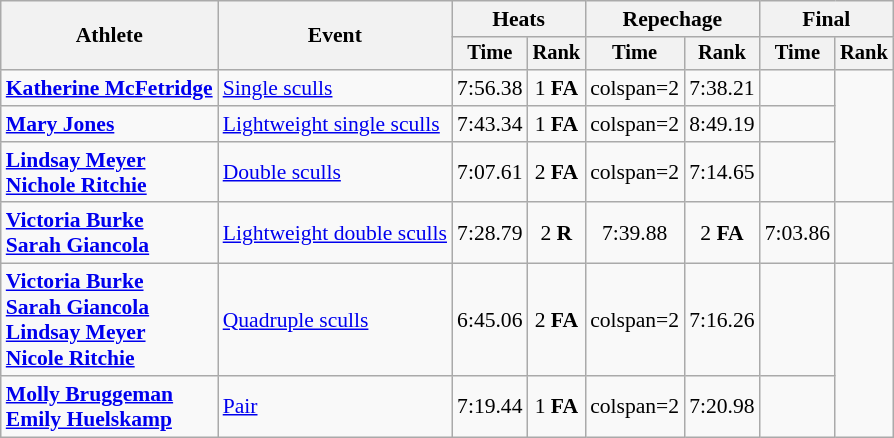<table class="wikitable" style="font-size:90%">
<tr>
<th rowspan=2>Athlete</th>
<th rowspan=2>Event</th>
<th colspan="2">Heats</th>
<th colspan="2">Repechage</th>
<th colspan="2">Final</th>
</tr>
<tr style="font-size:95%">
<th>Time</th>
<th>Rank</th>
<th>Time</th>
<th>Rank</th>
<th>Time</th>
<th>Rank</th>
</tr>
<tr align=center>
<td align=left><strong><a href='#'>Katherine McFetridge</a></strong></td>
<td align=left><a href='#'>Single sculls</a></td>
<td>7:56.38</td>
<td>1 <strong>FA</strong></td>
<td>colspan=2 </td>
<td>7:38.21</td>
<td></td>
</tr>
<tr align=center>
<td align=left><strong><a href='#'>Mary Jones</a></strong></td>
<td align=left><a href='#'>Lightweight single sculls</a></td>
<td>7:43.34</td>
<td>1 <strong>FA</strong></td>
<td>colspan=2 </td>
<td>8:49.19</td>
<td></td>
</tr>
<tr align=center>
<td align=left><strong><a href='#'>Lindsay Meyer</a><br><a href='#'>Nichole Ritchie</a></strong></td>
<td align=left><a href='#'>Double sculls</a></td>
<td>7:07.61</td>
<td>2 <strong>FA</strong></td>
<td>colspan=2 </td>
<td>7:14.65</td>
<td></td>
</tr>
<tr align=center>
<td align=left><strong><a href='#'>Victoria Burke</a><br><a href='#'>Sarah Giancola</a></strong></td>
<td align=left><a href='#'>Lightweight double sculls</a></td>
<td>7:28.79</td>
<td>2 <strong>R</strong></td>
<td>7:39.88</td>
<td>2 <strong>FA</strong></td>
<td>7:03.86</td>
<td></td>
</tr>
<tr align=center>
<td align=left><strong><a href='#'>Victoria Burke</a><br><a href='#'>Sarah Giancola</a><br><a href='#'>Lindsay Meyer</a><br><a href='#'>Nicole Ritchie</a></strong></td>
<td align=left><a href='#'>Quadruple sculls</a></td>
<td>6:45.06</td>
<td>2 <strong>FA</strong></td>
<td>colspan=2 </td>
<td>7:16.26</td>
<td></td>
</tr>
<tr align=center>
<td align=left><strong><a href='#'>Molly Bruggeman</a><br><a href='#'>Emily Huelskamp</a></strong></td>
<td align=left><a href='#'>Pair</a></td>
<td>7:19.44</td>
<td>1 <strong>FA</strong></td>
<td>colspan=2 </td>
<td>7:20.98</td>
<td></td>
</tr>
</table>
